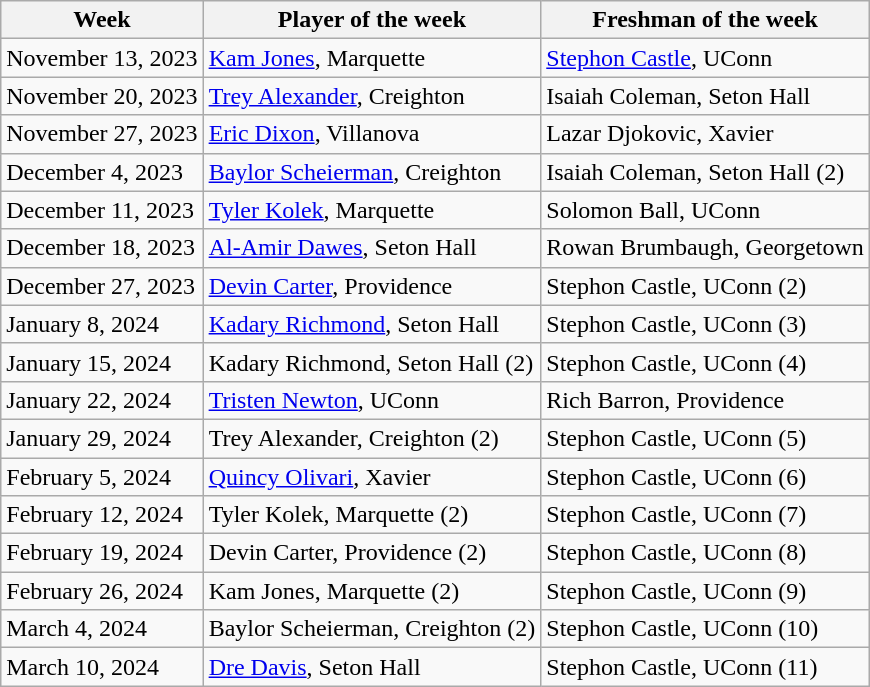<table class="wikitable" border="1">
<tr>
<th>Week</th>
<th>Player of the week</th>
<th>Freshman of the week</th>
</tr>
<tr>
<td>November 13, 2023</td>
<td><a href='#'>Kam Jones</a>, Marquette</td>
<td><a href='#'>Stephon Castle</a>, UConn</td>
</tr>
<tr>
<td>November 20, 2023</td>
<td><a href='#'>Trey Alexander</a>, Creighton</td>
<td>Isaiah Coleman, Seton Hall</td>
</tr>
<tr>
<td>November 27, 2023</td>
<td><a href='#'>Eric Dixon</a>, Villanova</td>
<td>Lazar Djokovic, Xavier</td>
</tr>
<tr>
<td>December 4, 2023</td>
<td><a href='#'>Baylor Scheierman</a>, Creighton</td>
<td>Isaiah Coleman, Seton Hall (2)</td>
</tr>
<tr>
<td>December 11, 2023</td>
<td><a href='#'>Tyler Kolek</a>, Marquette</td>
<td>Solomon Ball, UConn</td>
</tr>
<tr>
<td>December 18, 2023</td>
<td><a href='#'>Al-Amir Dawes</a>, Seton Hall</td>
<td>Rowan Brumbaugh, Georgetown</td>
</tr>
<tr>
<td>December 27, 2023</td>
<td><a href='#'>Devin Carter</a>, Providence</td>
<td>Stephon Castle, UConn (2)</td>
</tr>
<tr>
<td>January 8, 2024</td>
<td><a href='#'>Kadary Richmond</a>, Seton Hall</td>
<td>Stephon Castle, UConn (3)</td>
</tr>
<tr>
<td>January 15, 2024</td>
<td>Kadary Richmond, Seton Hall (2)</td>
<td>Stephon Castle, UConn (4)</td>
</tr>
<tr>
<td>January 22, 2024</td>
<td><a href='#'>Tristen Newton</a>, UConn</td>
<td>Rich Barron, Providence</td>
</tr>
<tr>
<td>January 29, 2024</td>
<td>Trey Alexander, Creighton (2)</td>
<td>Stephon Castle, UConn (5)</td>
</tr>
<tr>
<td>February 5, 2024</td>
<td><a href='#'>Quincy Olivari</a>, Xavier</td>
<td>Stephon Castle, UConn (6)</td>
</tr>
<tr>
<td>February 12, 2024</td>
<td>Tyler Kolek, Marquette (2)</td>
<td>Stephon Castle, UConn (7)</td>
</tr>
<tr>
<td>February 19, 2024</td>
<td>Devin Carter, Providence (2)</td>
<td>Stephon Castle, UConn (8)</td>
</tr>
<tr>
<td>February 26, 2024</td>
<td>Kam Jones, Marquette (2)</td>
<td>Stephon Castle, UConn (9)</td>
</tr>
<tr>
<td>March 4, 2024</td>
<td>Baylor Scheierman, Creighton (2)</td>
<td>Stephon Castle, UConn (10)</td>
</tr>
<tr>
<td>March 10, 2024</td>
<td><a href='#'>Dre Davis</a>, Seton Hall</td>
<td>Stephon Castle, UConn (11)</td>
</tr>
</table>
